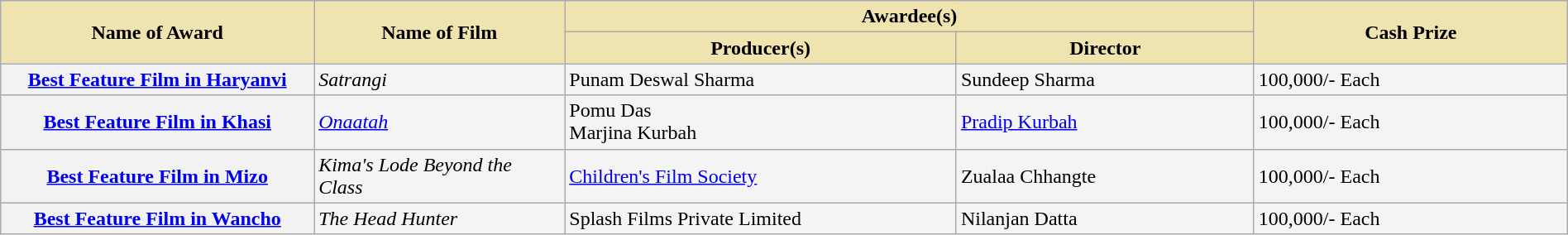<table class="wikitable plainrowheaders" style="width:100%;background-color:#F4F4F4;">
<tr>
<th scope="col" rowspan="2" style="background-color:#EFE4B0;width:20%;">Name of Award</th>
<th scope="col" rowspan="2" style="background-color:#EFE4B0;width:16%;">Name of Film</th>
<th scope="col" colspan="2" style="background-color:#EFE4B0;width:44%;">Awardee(s)</th>
<th scope="col" rowspan="2" style="background-color:#EFE4B0;width:20%;">Cash Prize</th>
</tr>
<tr>
<th style="background-color:#EFE4B0;width:25%;">Producer(s)</th>
<th style="background-color:#EFE4B0;">Director</th>
</tr>
<tr>
<th scope="row"><a href='#'>Best Feature Film in Haryanvi</a></th>
<td><em>Satrangi</em></td>
<td>Punam Deswal Sharma</td>
<td>Sundeep Sharma</td>
<td> 100,000/- Each</td>
</tr>
<tr>
<th scope="row"><a href='#'>Best Feature Film in Khasi</a></th>
<td><em><a href='#'>Onaatah</a></em></td>
<td>Pomu Das<br>Marjina Kurbah</td>
<td><a href='#'>Pradip Kurbah</a></td>
<td> 100,000/- Each</td>
</tr>
<tr>
<th scope="row"><a href='#'>Best Feature Film in Mizo</a></th>
<td><em>Kima's Lode Beyond the Class</em></td>
<td><a href='#'>Children's Film Society</a></td>
<td>Zualaa Chhangte</td>
<td> 100,000/- Each</td>
</tr>
<tr>
<th scope="row"><a href='#'>Best Feature Film in Wancho</a></th>
<td><em>The Head Hunter</em></td>
<td>Splash Films Private Limited</td>
<td>Nilanjan Datta</td>
<td> 100,000/- Each</td>
</tr>
</table>
